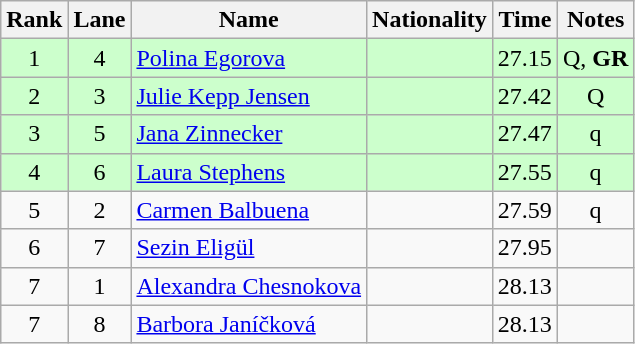<table class="wikitable sortable" style="text-align:center">
<tr>
<th>Rank</th>
<th>Lane</th>
<th>Name</th>
<th>Nationality</th>
<th>Time</th>
<th>Notes</th>
</tr>
<tr bgcolor=ccffcc>
<td>1</td>
<td>4</td>
<td align=left><a href='#'>Polina Egorova</a></td>
<td align=left></td>
<td>27.15</td>
<td>Q, <strong>GR</strong></td>
</tr>
<tr bgcolor=ccffcc>
<td>2</td>
<td>3</td>
<td align=left><a href='#'>Julie Kepp Jensen</a></td>
<td align=left></td>
<td>27.42</td>
<td>Q</td>
</tr>
<tr bgcolor=ccffcc>
<td>3</td>
<td>5</td>
<td align=left><a href='#'>Jana Zinnecker</a></td>
<td align=left></td>
<td>27.47</td>
<td>q</td>
</tr>
<tr bgcolor=ccffcc>
<td>4</td>
<td>6</td>
<td align=left><a href='#'>Laura Stephens</a></td>
<td align=left></td>
<td>27.55</td>
<td>q</td>
</tr>
<tr>
<td>5</td>
<td>2</td>
<td align=left><a href='#'>Carmen Balbuena</a></td>
<td align=left></td>
<td>27.59</td>
<td>q</td>
</tr>
<tr>
<td>6</td>
<td>7</td>
<td align=left><a href='#'>Sezin Eligül</a></td>
<td align=left></td>
<td>27.95</td>
<td></td>
</tr>
<tr>
<td>7</td>
<td>1</td>
<td align=left><a href='#'>Alexandra Chesnokova</a></td>
<td align=left></td>
<td>28.13</td>
<td></td>
</tr>
<tr>
<td>7</td>
<td>8</td>
<td align=left><a href='#'>Barbora Janíčková</a></td>
<td align=left></td>
<td>28.13</td>
<td></td>
</tr>
</table>
